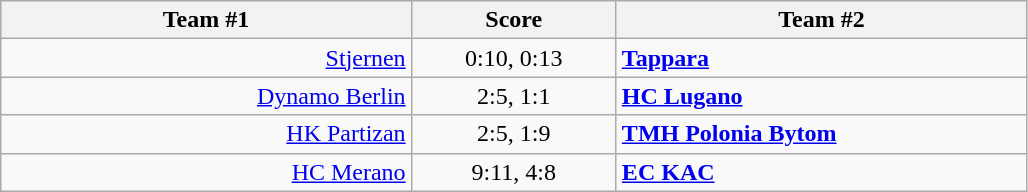<table class="wikitable" style="text-align: center;">
<tr>
<th width=22%>Team #1</th>
<th width=11%>Score</th>
<th width=22%>Team #2</th>
</tr>
<tr>
<td style="text-align: right;"><a href='#'>Stjernen</a> </td>
<td>0:10, 0:13</td>
<td style="text-align: left;"> <strong><a href='#'>Tappara</a></strong></td>
</tr>
<tr>
<td style="text-align: right;"><a href='#'>Dynamo Berlin</a> </td>
<td>2:5, 1:1</td>
<td style="text-align: left;"> <strong><a href='#'>HC Lugano</a></strong></td>
</tr>
<tr>
<td style="text-align: right;"><a href='#'>HK Partizan</a> </td>
<td>2:5, 1:9</td>
<td style="text-align: left;"> <strong><a href='#'>TMH Polonia Bytom</a></strong></td>
</tr>
<tr>
<td style="text-align: right;"><a href='#'>HC Merano</a> </td>
<td>9:11, 4:8</td>
<td style="text-align: left;"> <strong><a href='#'>EC KAC</a></strong></td>
</tr>
</table>
